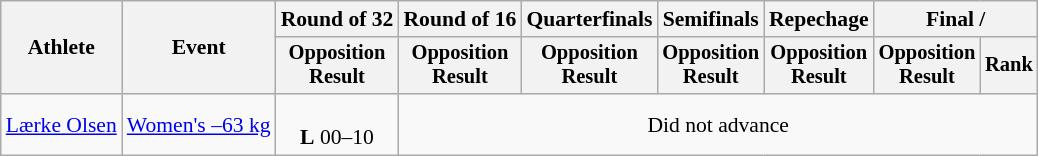<table class="wikitable" style="font-size:90%">
<tr>
<th rowspan="2">Athlete</th>
<th rowspan="2">Event</th>
<th>Round of 32</th>
<th>Round of 16</th>
<th>Quarterfinals</th>
<th>Semifinals</th>
<th>Repechage</th>
<th colspan=2>Final / </th>
</tr>
<tr style="font-size:95%">
<th>Opposition<br>Result</th>
<th>Opposition<br>Result</th>
<th>Opposition<br>Result</th>
<th>Opposition<br>Result</th>
<th>Opposition<br>Result</th>
<th>Opposition<br>Result</th>
<th>Rank</th>
</tr>
<tr align=center>
<td align=left><a href='#'>Lærke Olsen</a></td>
<td align=left><a href='#'>Women's –63 kg</a></td>
<td><br><strong>L</strong> 00–10</td>
<td colspan=6>Did not advance</td>
</tr>
</table>
